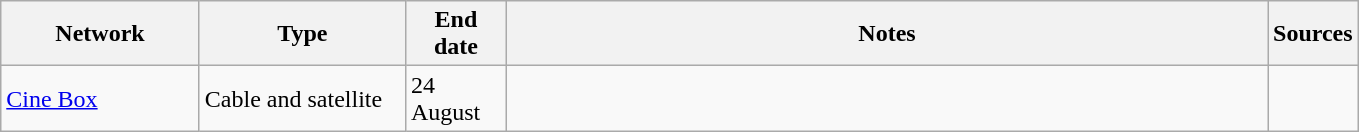<table class="wikitable">
<tr>
<th style="text-align:center; width:125px">Network</th>
<th style="text-align:center; width:130px">Type</th>
<th style="text-align:center; width:60px">End date</th>
<th style="text-align:center; width:500px">Notes</th>
<th style="text-align:center; width:30px">Sources</th>
</tr>
<tr>
<td><a href='#'>Cine Box</a></td>
<td>Cable and satellite</td>
<td>24 August</td>
<td></td>
<td></td>
</tr>
</table>
